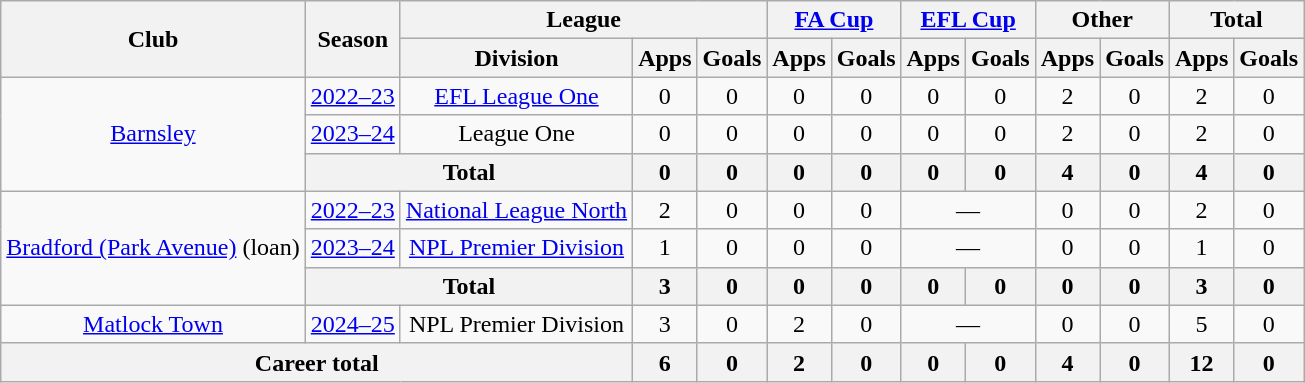<table class="wikitable" style="text-align:center">
<tr>
<th rowspan="2">Club</th>
<th rowspan="2">Season</th>
<th colspan="3">League</th>
<th colspan="2"><a href='#'>FA Cup</a></th>
<th colspan="2"><a href='#'>EFL Cup</a></th>
<th colspan="2">Other</th>
<th colspan="2">Total</th>
</tr>
<tr>
<th>Division</th>
<th>Apps</th>
<th>Goals</th>
<th>Apps</th>
<th>Goals</th>
<th>Apps</th>
<th>Goals</th>
<th>Apps</th>
<th>Goals</th>
<th>Apps</th>
<th>Goals</th>
</tr>
<tr>
<td rowspan="3"><a href='#'>Barnsley</a></td>
<td><a href='#'>2022–23</a></td>
<td><a href='#'>EFL League One</a></td>
<td>0</td>
<td>0</td>
<td>0</td>
<td>0</td>
<td>0</td>
<td>0</td>
<td>2</td>
<td>0</td>
<td>2</td>
<td>0</td>
</tr>
<tr>
<td><a href='#'>2023–24</a></td>
<td>League One</td>
<td>0</td>
<td>0</td>
<td>0</td>
<td>0</td>
<td>0</td>
<td>0</td>
<td>2</td>
<td>0</td>
<td>2</td>
<td>0</td>
</tr>
<tr>
<th colspan="2">Total</th>
<th>0</th>
<th>0</th>
<th>0</th>
<th>0</th>
<th>0</th>
<th>0</th>
<th>4</th>
<th>0</th>
<th>4</th>
<th>0</th>
</tr>
<tr>
<td rowspan="3"><a href='#'>Bradford (Park Avenue)</a> (loan)</td>
<td><a href='#'>2022–23</a></td>
<td><a href='#'>National League North</a></td>
<td>2</td>
<td>0</td>
<td>0</td>
<td>0</td>
<td colspan="2">—</td>
<td>0</td>
<td>0</td>
<td>2</td>
<td>0</td>
</tr>
<tr>
<td><a href='#'>2023–24</a></td>
<td><a href='#'>NPL Premier Division</a></td>
<td>1</td>
<td>0</td>
<td>0</td>
<td>0</td>
<td colspan="2">—</td>
<td>0</td>
<td>0</td>
<td>1</td>
<td>0</td>
</tr>
<tr>
<th colspan="2">Total</th>
<th>3</th>
<th>0</th>
<th>0</th>
<th>0</th>
<th>0</th>
<th>0</th>
<th>0</th>
<th>0</th>
<th>3</th>
<th>0</th>
</tr>
<tr>
<td><a href='#'>Matlock Town</a></td>
<td><a href='#'>2024–25</a></td>
<td>NPL Premier Division</td>
<td>3</td>
<td>0</td>
<td>2</td>
<td>0</td>
<td colspan="2">—</td>
<td>0</td>
<td>0</td>
<td>5</td>
<td>0</td>
</tr>
<tr>
<th colspan="3">Career total</th>
<th>6</th>
<th>0</th>
<th>2</th>
<th>0</th>
<th>0</th>
<th>0</th>
<th>4</th>
<th>0</th>
<th>12</th>
<th>0</th>
</tr>
</table>
